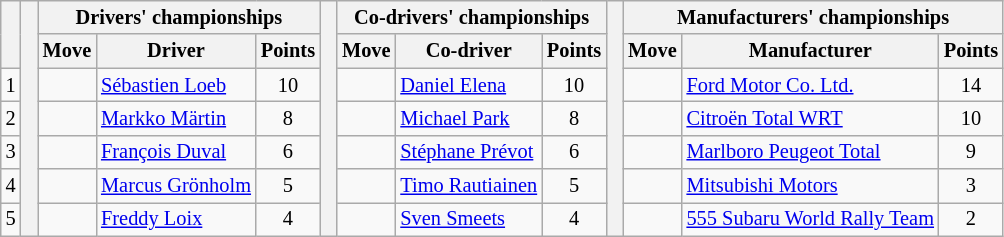<table class="wikitable" style="font-size:85%;">
<tr>
<th rowspan="2"></th>
<th rowspan="7" style="width:5px;"></th>
<th colspan="3">Drivers' championships</th>
<th rowspan="7" style="width:5px;"></th>
<th colspan="3" nowrap>Co-drivers' championships</th>
<th rowspan="7" style="width:5px;"></th>
<th colspan="3" nowrap>Manufacturers' championships</th>
</tr>
<tr>
<th>Move</th>
<th>Driver</th>
<th>Points</th>
<th>Move</th>
<th>Co-driver</th>
<th>Points</th>
<th>Move</th>
<th>Manufacturer</th>
<th>Points</th>
</tr>
<tr>
<td align="center">1</td>
<td align="center"></td>
<td> <a href='#'>Sébastien Loeb</a></td>
<td align="center">10</td>
<td align="center"></td>
<td> <a href='#'>Daniel Elena</a></td>
<td align="center">10</td>
<td align="center"></td>
<td> <a href='#'>Ford Motor Co. Ltd.</a></td>
<td align="center">14</td>
</tr>
<tr>
<td align="center">2</td>
<td align="center"></td>
<td> <a href='#'>Markko Märtin</a></td>
<td align="center">8</td>
<td align="center"></td>
<td> <a href='#'>Michael Park</a></td>
<td align="center">8</td>
<td align="center"></td>
<td> <a href='#'>Citroën Total WRT</a></td>
<td align="center">10</td>
</tr>
<tr>
<td align="center">3</td>
<td align="center"></td>
<td> <a href='#'>François Duval</a></td>
<td align="center">6</td>
<td align="center"></td>
<td> <a href='#'>Stéphane Prévot</a></td>
<td align="center">6</td>
<td align="center"></td>
<td> <a href='#'>Marlboro Peugeot Total</a></td>
<td align="center">9</td>
</tr>
<tr>
<td align="center">4</td>
<td align="center"></td>
<td> <a href='#'>Marcus Grönholm</a></td>
<td align="center">5</td>
<td align="center"></td>
<td> <a href='#'>Timo Rautiainen</a></td>
<td align="center">5</td>
<td align="center"></td>
<td> <a href='#'>Mitsubishi Motors</a></td>
<td align="center">3</td>
</tr>
<tr>
<td align="center">5</td>
<td align="center"></td>
<td> <a href='#'>Freddy Loix</a></td>
<td align="center">4</td>
<td align="center"></td>
<td> <a href='#'>Sven Smeets</a></td>
<td align="center">4</td>
<td align="center"></td>
<td> <a href='#'>555 Subaru World Rally Team</a></td>
<td align="center">2</td>
</tr>
</table>
